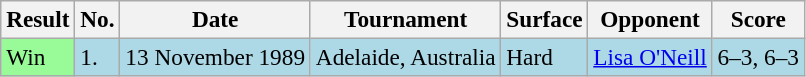<table class="wikitable" style="font-size:97%">
<tr>
<th>Result</th>
<th>No.</th>
<th>Date</th>
<th>Tournament</th>
<th>Surface</th>
<th>Opponent</th>
<th>Score</th>
</tr>
<tr bgcolor=lightblue>
<td style="background:#98fb98;">Win</td>
<td>1.</td>
<td>13 November 1989</td>
<td>Adelaide, Australia</td>
<td>Hard</td>
<td> <a href='#'>Lisa O'Neill</a></td>
<td>6–3, 6–3</td>
</tr>
</table>
